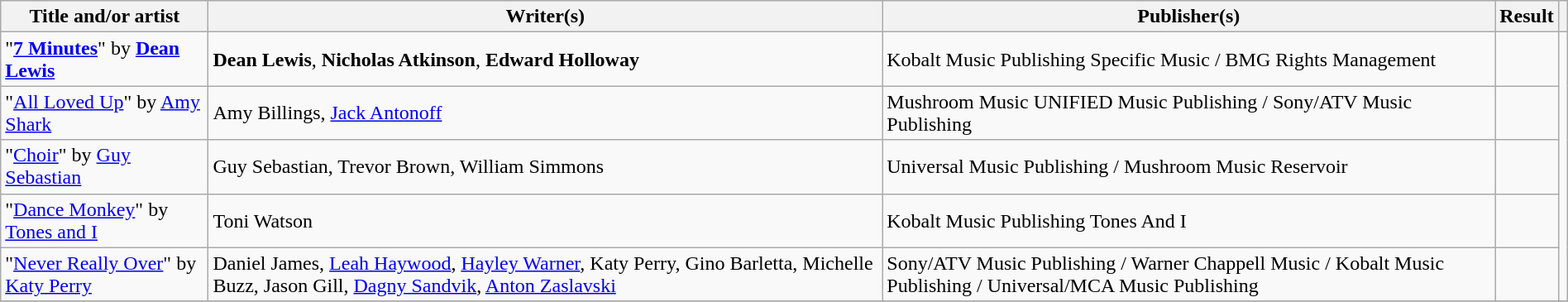<table class="wikitable" width=100%>
<tr>
<th scope="col">Title and/or artist</th>
<th scope="col">Writer(s)</th>
<th scope="col">Publisher(s)</th>
<th scope="col">Result</th>
<th scope="col"></th>
</tr>
<tr>
<td>"<strong><a href='#'>7 Minutes</a></strong>" by <strong><a href='#'>Dean Lewis</a></strong></td>
<td><strong>Dean Lewis</strong>, <strong>Nicholas Atkinson</strong>, <strong>Edward Holloway</strong></td>
<td>Kobalt Music Publishing  Specific Music / BMG Rights Management</td>
<td></td>
<td rowspan="5"></td>
</tr>
<tr>
<td>"<a href='#'>All Loved Up</a>" by <a href='#'>Amy Shark</a></td>
<td>Amy Billings, <a href='#'>Jack Antonoff</a></td>
<td>Mushroom Music  UNIFIED Music Publishing / Sony/ATV Music Publishing</td>
<td></td>
</tr>
<tr>
<td>"<a href='#'>Choir</a>" by <a href='#'>Guy Sebastian</a></td>
<td>Guy Sebastian, Trevor Brown, William Simmons</td>
<td>Universal Music Publishing / Mushroom Music  Reservoir</td>
<td></td>
</tr>
<tr>
<td>"<a href='#'>Dance Monkey</a>" by <a href='#'>Tones and I</a></td>
<td>Toni Watson</td>
<td>Kobalt Music Publishing  Tones And I</td>
<td></td>
</tr>
<tr>
<td>"<a href='#'>Never Really Over</a>" by <a href='#'>Katy Perry</a></td>
<td>Daniel James, <a href='#'>Leah Haywood</a>, <a href='#'>Hayley Warner</a>, Katy Perry, Gino Barletta, Michelle Buzz, Jason Gill, <a href='#'>Dagny Sandvik</a>, <a href='#'>Anton Zaslavski</a></td>
<td>Sony/ATV Music Publishing / Warner Chappell Music / Kobalt Music Publishing / Universal/MCA Music Publishing</td>
<td></td>
</tr>
<tr>
</tr>
</table>
